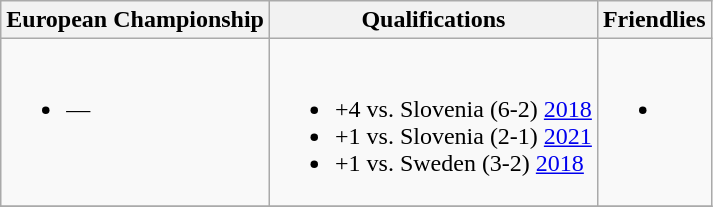<table class="wikitable">
<tr>
<th>European Championship</th>
<th>Qualifications</th>
<th>Friendlies</th>
</tr>
<tr style="vertical-align:top;">
<td><br><ul><li>—</li></ul></td>
<td><br><ul><li>+4 vs. Slovenia (6-2) <a href='#'>2018</a></li><li>+1 vs. Slovenia (2-1) <a href='#'>2021</a></li><li>+1 vs. Sweden (3-2) <a href='#'>2018</a></li></ul></td>
<td><br><ul><li></li></ul></td>
</tr>
<tr>
</tr>
</table>
